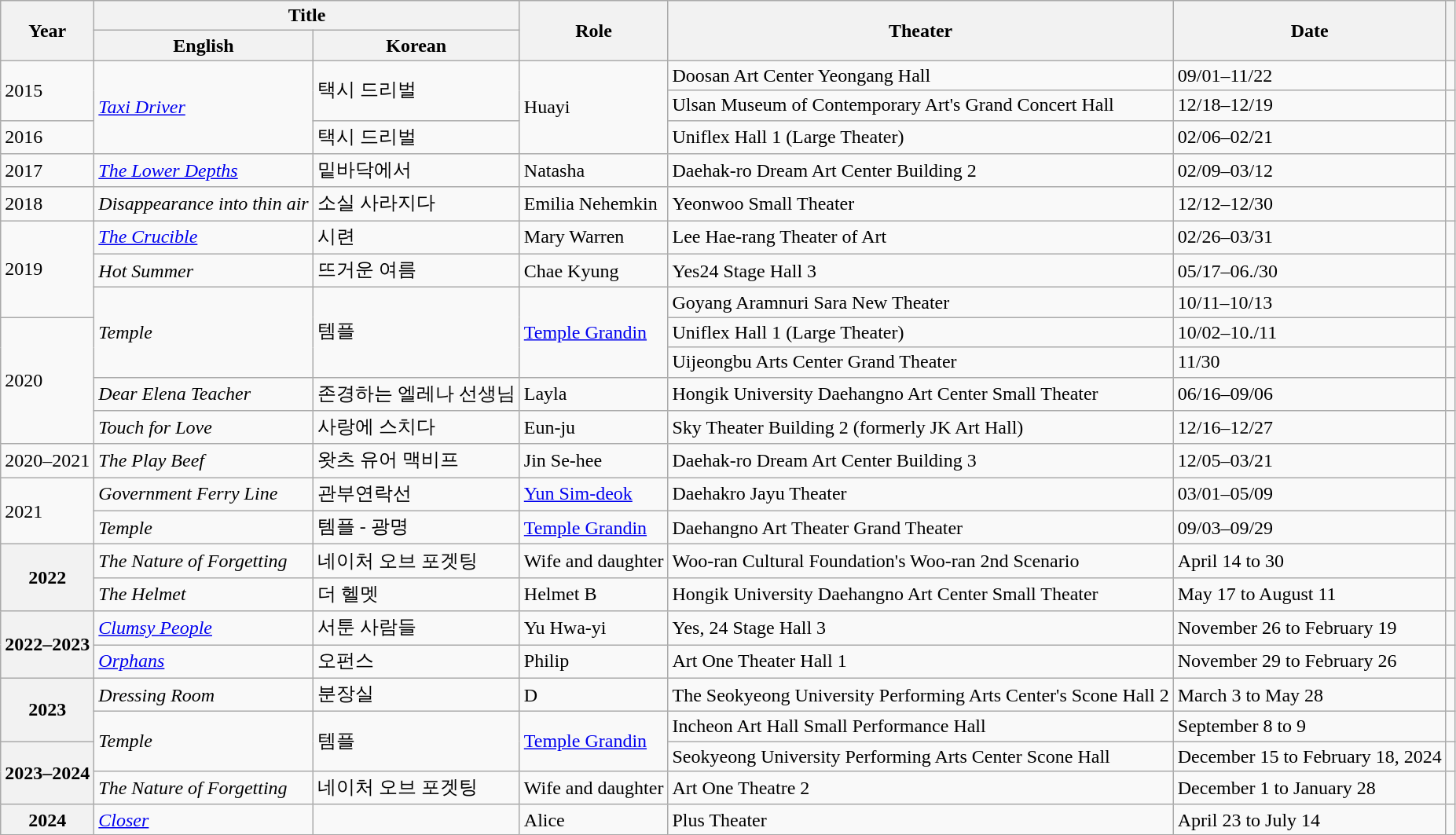<table class="wikitable sortable plainrowheaders">
<tr>
<th scope="col" rowspan="2">Year</th>
<th scope="col" colspan="2">Title</th>
<th scope="col" rowspan="2">Role</th>
<th scope="col" rowspan="2">Theater</th>
<th scope="col" rowspan="2">Date</th>
<th scope="col" rowspan="2" class="unsortable"></th>
</tr>
<tr>
<th>English</th>
<th>Korean</th>
</tr>
<tr>
<td rowspan="2">2015</td>
<td rowspan="3"><em><a href='#'>Taxi Driver</a></em></td>
<td rowspan="2">택시 드리벌</td>
<td rowspan="3">Huayi</td>
<td>Doosan Art Center Yeongang Hall</td>
<td>09/01–11/22</td>
<td></td>
</tr>
<tr>
<td>Ulsan Museum of Contemporary Art's Grand Concert Hall</td>
<td>12/18–12/19</td>
<td></td>
</tr>
<tr>
<td>2016</td>
<td>택시 드리벌</td>
<td>Uniflex Hall 1 (Large Theater)</td>
<td>02/06–02/21</td>
<td></td>
</tr>
<tr>
<td>2017</td>
<td><em><a href='#'>The Lower Depths</a></em></td>
<td>밑바닥에서</td>
<td>Natasha</td>
<td>Daehak-ro Dream Art Center Building 2</td>
<td>02/09–03/12</td>
<td></td>
</tr>
<tr>
<td>2018</td>
<td><em>Disappearance into thin air</em></td>
<td>소실 사라지다</td>
<td>Emilia Nehemkin</td>
<td>Yeonwoo Small Theater</td>
<td>12/12–12/30</td>
<td></td>
</tr>
<tr>
<td rowspan="3">2019</td>
<td><em><a href='#'>The Crucible</a></em></td>
<td>시련</td>
<td>Mary Warren</td>
<td>Lee Hae-rang Theater of Art</td>
<td>02/26–03/31</td>
<td></td>
</tr>
<tr>
<td><em>Hot Summer</em></td>
<td>뜨거운 여름</td>
<td>Chae Kyung</td>
<td>Yes24 Stage Hall 3</td>
<td>05/17–06./30</td>
<td></td>
</tr>
<tr>
<td rowspan="3"><em>Temple</em></td>
<td rowspan="3">템플</td>
<td rowspan="3"><a href='#'>Temple Grandin</a></td>
<td>Goyang Aramnuri Sara New Theater</td>
<td>10/11–10/13</td>
<td></td>
</tr>
<tr>
<td rowspan="4">2020</td>
<td>Uniflex Hall 1 (Large Theater)</td>
<td>10/02–10./11</td>
<td></td>
</tr>
<tr>
<td>Uijeongbu Arts Center Grand Theater</td>
<td>11/30</td>
<td></td>
</tr>
<tr>
<td><em>Dear Elena Teacher</em></td>
<td>존경하는 엘레나 선생님</td>
<td>Layla</td>
<td>Hongik University Daehangno Art Center Small Theater</td>
<td>06/16–09/06</td>
<td></td>
</tr>
<tr>
<td><em>Touch for Love</em></td>
<td>사랑에 스치다</td>
<td>Eun-ju</td>
<td>Sky Theater Building 2 (formerly JK Art Hall)</td>
<td>12/16–12/27</td>
<td></td>
</tr>
<tr>
<td>2020–2021</td>
<td><em>The Play Beef</em></td>
<td>왓츠 유어 맥비프</td>
<td>Jin Se-hee</td>
<td>Daehak-ro Dream Art Center Building 3</td>
<td>12/05–03/21</td>
<td></td>
</tr>
<tr>
<td rowspan="2">2021</td>
<td><em>Government Ferry Line</em></td>
<td>관부연락선</td>
<td><a href='#'>Yun Sim-deok</a></td>
<td>Daehakro Jayu Theater</td>
<td>03/01–05/09</td>
<td></td>
</tr>
<tr>
<td><em>Temple</em></td>
<td>템플 - 광명</td>
<td><a href='#'>Temple Grandin</a></td>
<td>Daehangno Art Theater Grand Theater</td>
<td>09/03–09/29</td>
<td></td>
</tr>
<tr>
<th scope="row" rowspan="2">2022</th>
<td><em>The Nature of Forgetting</em></td>
<td>네이처 오브 포겟팅</td>
<td>Wife and daughter</td>
<td>Woo-ran Cultural Foundation's Woo-ran 2nd Scenario</td>
<td>April 14 to 30</td>
<td></td>
</tr>
<tr>
<td><em>The Helmet</em></td>
<td>더 헬멧</td>
<td>Helmet B</td>
<td>Hongik University Daehangno Art Center Small Theater</td>
<td>May 17 to August 11</td>
<td></td>
</tr>
<tr>
<th scope="row" rowspan="2">2022–2023</th>
<td><em><a href='#'>Clumsy People</a></em></td>
<td>서툰 사람들</td>
<td>Yu Hwa-yi</td>
<td>Yes, 24 Stage Hall 3</td>
<td>November 26 to February 19</td>
<td></td>
</tr>
<tr>
<td><em><a href='#'>Orphans</a></em></td>
<td>오펀스</td>
<td>Philip</td>
<td>Art One Theater Hall 1</td>
<td>November 29 to February 26</td>
<td></td>
</tr>
<tr>
<th scope="row" rowspan="2">2023</th>
<td><em>Dressing Room</em></td>
<td>분장실</td>
<td>D</td>
<td>The Seokyeong University Performing Arts Center's Scone Hall 2</td>
<td>March 3 to May 28</td>
<td></td>
</tr>
<tr>
<td rowspan="2"><em>Temple</em></td>
<td rowspan="2">템플</td>
<td rowspan="2"><a href='#'>Temple Grandin</a></td>
<td>Incheon Art Hall Small Performance Hall</td>
<td>September 8 to 9</td>
<td style="text-align:center"></td>
</tr>
<tr>
<th scope="row" rowspan="2">2023–2024</th>
<td>Seokyeong University Performing Arts Center Scone Hall</td>
<td>December 15 to February 18, 2024</td>
<td style="text-align:center"></td>
</tr>
<tr>
<td><em>The Nature of Forgetting</em></td>
<td>네이처 오브 포겟팅</td>
<td>Wife and daughter</td>
<td>Art One Theatre 2</td>
<td>December 1 to January 28</td>
<td style="text-align:center"></td>
</tr>
<tr>
<th scope="row">2024</th>
<td><em><a href='#'>Closer</a></em></td>
<td></td>
<td>Alice</td>
<td>Plus Theater</td>
<td>April 23 to July 14</td>
<td style="text-align:center"></td>
</tr>
</table>
